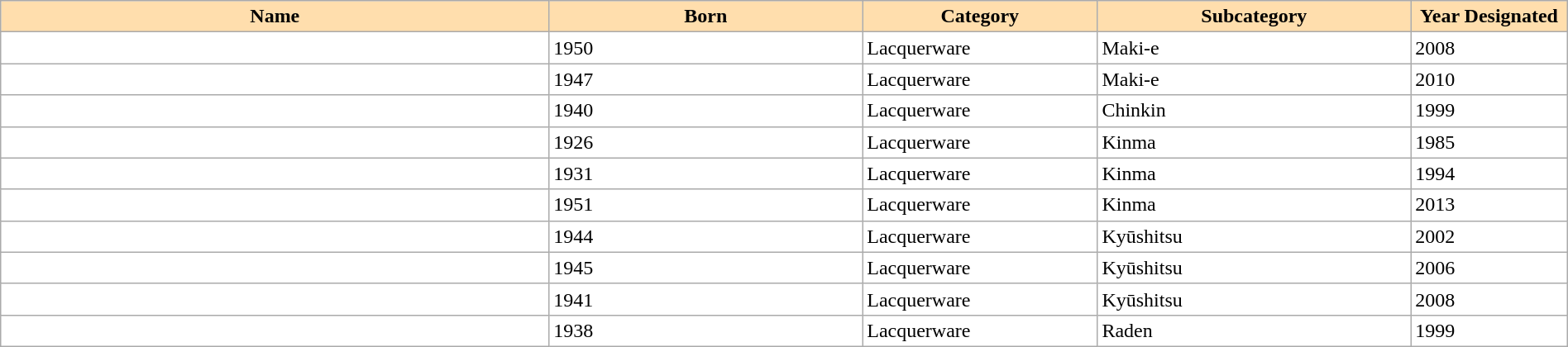<table class="wikitable sortable"  width="100%" style="background:#ffffff;">
<tr>
<th width="35%" align="left" style="background:#ffdead;">Name</th>
<th width="20%" align="left" style="background:#ffdead;">Born</th>
<th width="15%" align="left" style="background:#ffdead;">Category</th>
<th width="20%" align="left" style="background:#ffdead;">Subcategory</th>
<th width="10%" align="left" style="background:#ffdead;">Year Designated</th>
</tr>
<tr>
<td></td>
<td>1950</td>
<td>Lacquerware</td>
<td>Maki-e</td>
<td>2008</td>
</tr>
<tr>
<td></td>
<td>1947</td>
<td>Lacquerware</td>
<td>Maki-e</td>
<td>2010</td>
</tr>
<tr>
<td></td>
<td>1940</td>
<td>Lacquerware</td>
<td>Chinkin</td>
<td>1999</td>
</tr>
<tr>
<td></td>
<td>1926</td>
<td>Lacquerware</td>
<td>Kinma</td>
<td>1985</td>
</tr>
<tr>
<td></td>
<td>1931</td>
<td>Lacquerware</td>
<td>Kinma</td>
<td>1994</td>
</tr>
<tr>
<td></td>
<td>1951</td>
<td>Lacquerware</td>
<td>Kinma</td>
<td>2013</td>
</tr>
<tr>
<td></td>
<td>1944</td>
<td>Lacquerware</td>
<td>Kyūshitsu</td>
<td>2002</td>
</tr>
<tr>
<td></td>
<td>1945</td>
<td>Lacquerware</td>
<td>Kyūshitsu</td>
<td>2006</td>
</tr>
<tr>
<td></td>
<td>1941</td>
<td>Lacquerware</td>
<td>Kyūshitsu</td>
<td>2008</td>
</tr>
<tr>
<td></td>
<td>1938</td>
<td>Lacquerware</td>
<td>Raden</td>
<td>1999</td>
</tr>
</table>
